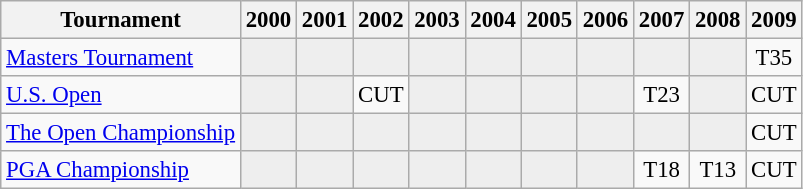<table class="wikitable" style="font-size:95%;text-align:center;">
<tr>
<th>Tournament</th>
<th>2000</th>
<th>2001</th>
<th>2002</th>
<th>2003</th>
<th>2004</th>
<th>2005</th>
<th>2006</th>
<th>2007</th>
<th>2008</th>
<th>2009</th>
</tr>
<tr>
<td align=left><a href='#'>Masters Tournament</a></td>
<td style="background:#eeeeee;"></td>
<td style="background:#eeeeee;"></td>
<td style="background:#eeeeee;"></td>
<td style="background:#eeeeee;"></td>
<td style="background:#eeeeee;"></td>
<td style="background:#eeeeee;"></td>
<td style="background:#eeeeee;"></td>
<td style="background:#eeeeee;"></td>
<td style="background:#eeeeee;"></td>
<td>T35</td>
</tr>
<tr>
<td align=left><a href='#'>U.S. Open</a></td>
<td style="background:#eeeeee;"></td>
<td style="background:#eeeeee;"></td>
<td>CUT</td>
<td style="background:#eeeeee;"></td>
<td style="background:#eeeeee;"></td>
<td style="background:#eeeeee;"></td>
<td style="background:#eeeeee;"></td>
<td>T23</td>
<td style="background:#eeeeee;"></td>
<td>CUT</td>
</tr>
<tr>
<td align=left><a href='#'>The Open Championship</a></td>
<td style="background:#eeeeee;"></td>
<td style="background:#eeeeee;"></td>
<td style="background:#eeeeee;"></td>
<td style="background:#eeeeee;"></td>
<td style="background:#eeeeee;"></td>
<td style="background:#eeeeee;"></td>
<td style="background:#eeeeee;"></td>
<td style="background:#eeeeee;"></td>
<td style="background:#eeeeee;"></td>
<td>CUT</td>
</tr>
<tr>
<td align=left><a href='#'>PGA Championship</a></td>
<td style="background:#eeeeee;"></td>
<td style="background:#eeeeee;"></td>
<td style="background:#eeeeee;"></td>
<td style="background:#eeeeee;"></td>
<td style="background:#eeeeee;"></td>
<td style="background:#eeeeee;"></td>
<td style="background:#eeeeee;"></td>
<td>T18</td>
<td>T13</td>
<td>CUT</td>
</tr>
</table>
